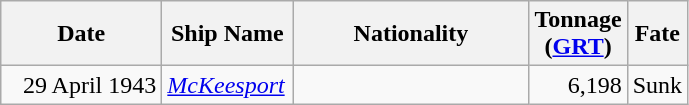<table class="wikitable sortable">
<tr>
<th width="100px">Date</th>
<th width="80px">Ship Name</th>
<th width="150px">Nationality</th>
<th width="25px">Tonnage <br>(<a href='#'>GRT</a>)</th>
<th width="30px">Fate</th>
</tr>
<tr>
<td align="right">29 April 1943</td>
<td align="left"><a href='#'><em>McKeesport</em></a></td>
<td align="left"></td>
<td align="right">6,198</td>
<td align="left">Sunk</td>
</tr>
</table>
